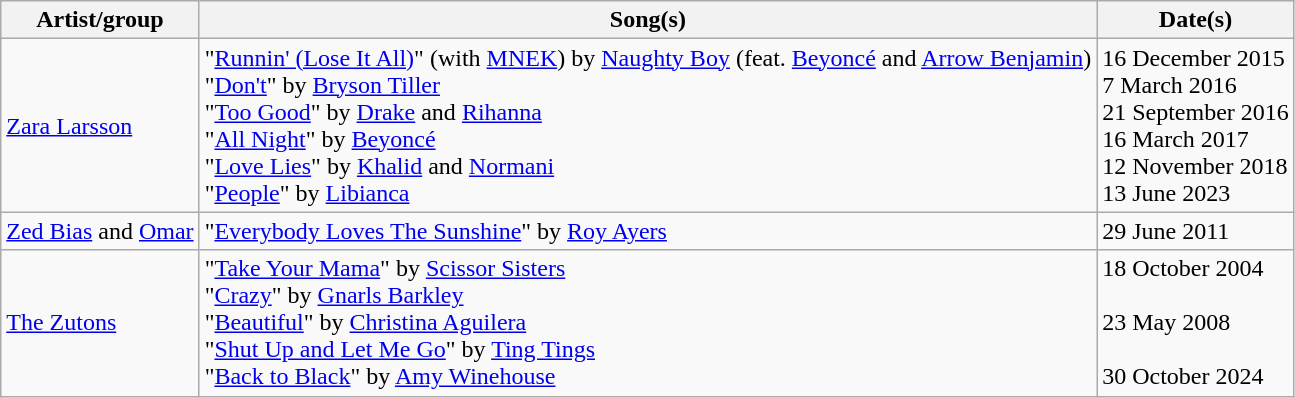<table class="wikitable">
<tr>
<th>Artist/group</th>
<th>Song(s)</th>
<th>Date(s)</th>
</tr>
<tr>
<td><a href='#'>Zara Larsson</a></td>
<td>"<a href='#'>Runnin' (Lose It All)</a>" (with <a href='#'>MNEK</a>) by <a href='#'>Naughty Boy</a> (feat. <a href='#'>Beyoncé</a> and <a href='#'>Arrow Benjamin</a>)<br>"<a href='#'>Don't</a>" by <a href='#'>Bryson Tiller</a><br>"<a href='#'>Too Good</a>" by <a href='#'>Drake</a> and <a href='#'>Rihanna</a><br>"<a href='#'>All Night</a>" by <a href='#'>Beyoncé</a><br>"<a href='#'>Love Lies</a>" by <a href='#'>Khalid</a> and <a href='#'>Normani</a><br>"<a href='#'>People</a>" by <a href='#'>Libianca</a></td>
<td>16 December 2015<br> 7 March 2016<br>21 September 2016<br>16 March 2017<br>12 November 2018<br>13 June 2023</td>
</tr>
<tr>
<td><a href='#'>Zed Bias</a> and <a href='#'>Omar</a></td>
<td>"<a href='#'>Everybody Loves The Sunshine</a>" by <a href='#'>Roy Ayers</a></td>
<td>29 June 2011</td>
</tr>
<tr>
<td><a href='#'>The Zutons</a></td>
<td>"<a href='#'>Take Your Mama</a>" by <a href='#'>Scissor Sisters</a><br> "<a href='#'>Crazy</a>" by <a href='#'>Gnarls Barkley</a><br> "<a href='#'>Beautiful</a>" by <a href='#'>Christina Aguilera</a> <br> "<a href='#'>Shut Up and Let Me Go</a>" by <a href='#'>Ting Tings</a><br> "<a href='#'>Back to Black</a>" by <a href='#'>Amy Winehouse</a></td>
<td>18 October 2004<br><br>23 May 2008<br><br>30 October 2024</td>
</tr>
</table>
